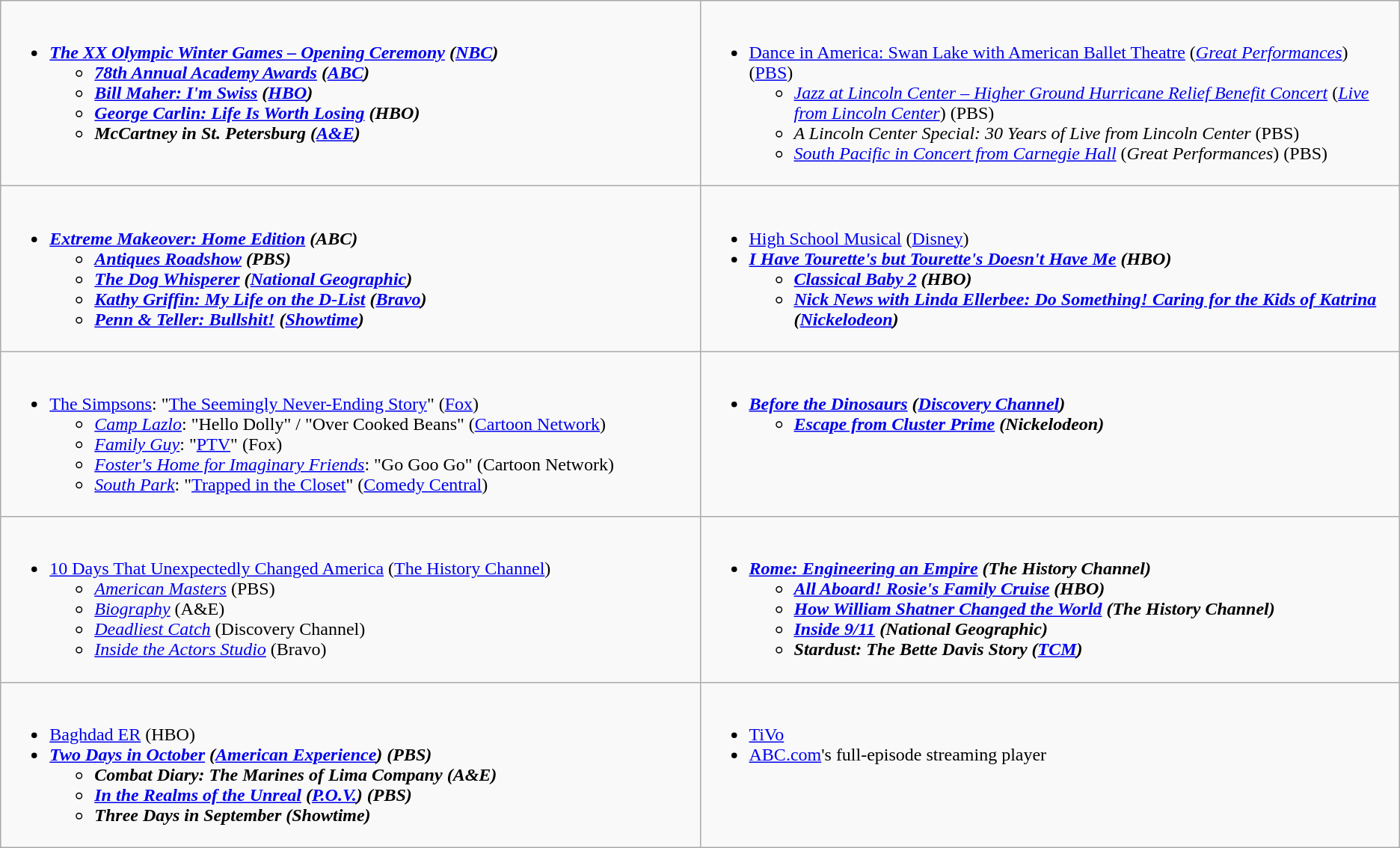<table class="wikitable">
<tr>
<td style="vertical-align:top;" width="50%"><br><ul><li><strong><em><a href='#'>The XX Olympic Winter Games – Opening Ceremony</a><em> (<a href='#'>NBC</a>)<strong><ul><li></em><a href='#'>78th Annual Academy Awards</a><em> (<a href='#'>ABC</a>)</li><li></em><a href='#'>Bill Maher: I'm Swiss</a><em> (<a href='#'>HBO</a>)</li><li></em><a href='#'>George Carlin: Life Is Worth Losing</a><em> (HBO)</li><li></em>McCartney in St. Petersburg<em> (<a href='#'>A&E</a>)</li></ul></li></ul></td>
<td style="vertical-align:top;" width="50%"><br><ul><li></em></strong><a href='#'>Dance in America: Swan Lake with American Ballet Theatre</a></em> (<em><a href='#'>Great Performances</a></em>) (<a href='#'>PBS</a>)</strong><ul><li><em><a href='#'>Jazz at Lincoln Center – Higher Ground Hurricane Relief Benefit Concert</a></em> (<em><a href='#'>Live from Lincoln Center</a></em>) (PBS)</li><li><em>A Lincoln Center Special: 30 Years of Live from Lincoln Center</em> (PBS)</li><li><em><a href='#'>South Pacific in Concert from Carnegie Hall</a></em> (<em>Great Performances</em>) (PBS)</li></ul></li></ul></td>
</tr>
<tr>
<td style="vertical-align:top;" width="50%"><br><ul><li><strong><em><a href='#'>Extreme Makeover: Home Edition</a><em> (ABC)<strong><ul><li></em><a href='#'>Antiques Roadshow</a><em> (PBS)</li><li></em><a href='#'>The Dog Whisperer</a><em> (<a href='#'>National Geographic</a>)</li><li></em><a href='#'>Kathy Griffin: My Life on the D-List</a><em> (<a href='#'>Bravo</a>)</li><li></em><a href='#'>Penn & Teller: Bullshit!</a><em> (<a href='#'>Showtime</a>)</li></ul></li></ul></td>
<td style="vertical-align:top;" width="50%"><br><ul><li></em></strong><a href='#'>High School Musical</a></em> (<a href='#'>Disney</a>)</strong></li><li><strong><em><a href='#'>I Have Tourette's but Tourette's Doesn't Have Me</a><em> (HBO)<strong><ul><li></em><a href='#'>Classical Baby 2</a><em> (HBO)</li><li></em><a href='#'>Nick News with Linda Ellerbee: Do Something! Caring for the Kids of Katrina</a><em> (<a href='#'>Nickelodeon</a>)</li></ul></li></ul></td>
</tr>
<tr>
<td style="vertical-align:top;" width="50%"><br><ul><li></em></strong><a href='#'>The Simpsons</a></em>: "<a href='#'>The Seemingly Never-Ending Story</a>" (<a href='#'>Fox</a>)</strong><ul><li><em><a href='#'>Camp Lazlo</a></em>: "Hello Dolly" / "Over Cooked Beans" (<a href='#'>Cartoon Network</a>)</li><li><em><a href='#'>Family Guy</a></em>: "<a href='#'>PTV</a>" (Fox)</li><li><em><a href='#'>Foster's Home for Imaginary Friends</a></em>: "Go Goo Go" (Cartoon Network)</li><li><em><a href='#'>South Park</a></em>: "<a href='#'>Trapped in the Closet</a>" (<a href='#'>Comedy Central</a>)</li></ul></li></ul></td>
<td style="vertical-align:top;" width="50%"><br><ul><li><strong><em><a href='#'>Before the Dinosaurs</a><em> (<a href='#'>Discovery Channel</a>)<strong><ul><li></em><a href='#'>Escape from Cluster Prime</a><em> (Nickelodeon)</li></ul></li></ul></td>
</tr>
<tr>
<td style="vertical-align:top;" width="50%"><br><ul><li></em></strong><a href='#'>10 Days That Unexpectedly Changed America</a></em> (<a href='#'>The History Channel</a>)</strong><ul><li><em><a href='#'>American Masters</a></em> (PBS)</li><li><em><a href='#'>Biography</a></em> (A&E)</li><li><em><a href='#'>Deadliest Catch</a></em> (Discovery Channel)</li><li><em><a href='#'>Inside the Actors Studio</a></em> (Bravo)</li></ul></li></ul></td>
<td style="vertical-align:top;" width="50%"><br><ul><li><strong><em><a href='#'>Rome: Engineering an Empire</a><em> (The History Channel)<strong><ul><li></em><a href='#'>All Aboard! Rosie's Family Cruise</a><em> (HBO)</li><li></em><a href='#'>How William Shatner Changed the World</a><em> (The History Channel)</li><li></em><a href='#'>Inside 9/11</a><em> (National Geographic)</li><li></em>Stardust: The Bette Davis Story<em> (<a href='#'>TCM</a>)</li></ul></li></ul></td>
</tr>
<tr>
<td style="vertical-align:top;" width="50%"><br><ul><li></em></strong><a href='#'>Baghdad ER</a></em> (HBO)</strong></li><li><strong><em><a href='#'>Two Days in October</a><em> (</em><a href='#'>American Experience</a><em>) (PBS)<strong><ul><li></em>Combat Diary: The Marines of Lima Company<em> (A&E)</li><li></em><a href='#'>In the Realms of the Unreal</a><em> (</em><a href='#'>P.O.V.</a><em>) (PBS)</li><li></em>Three Days in September<em> (Showtime)</li></ul></li></ul></td>
<td style="vertical-align:top;" width="50%"><br><ul><li></strong><a href='#'>TiVo</a><strong></li><li></strong><a href='#'>ABC.com</a>'s full-episode streaming player<strong></li></ul></td>
</tr>
</table>
